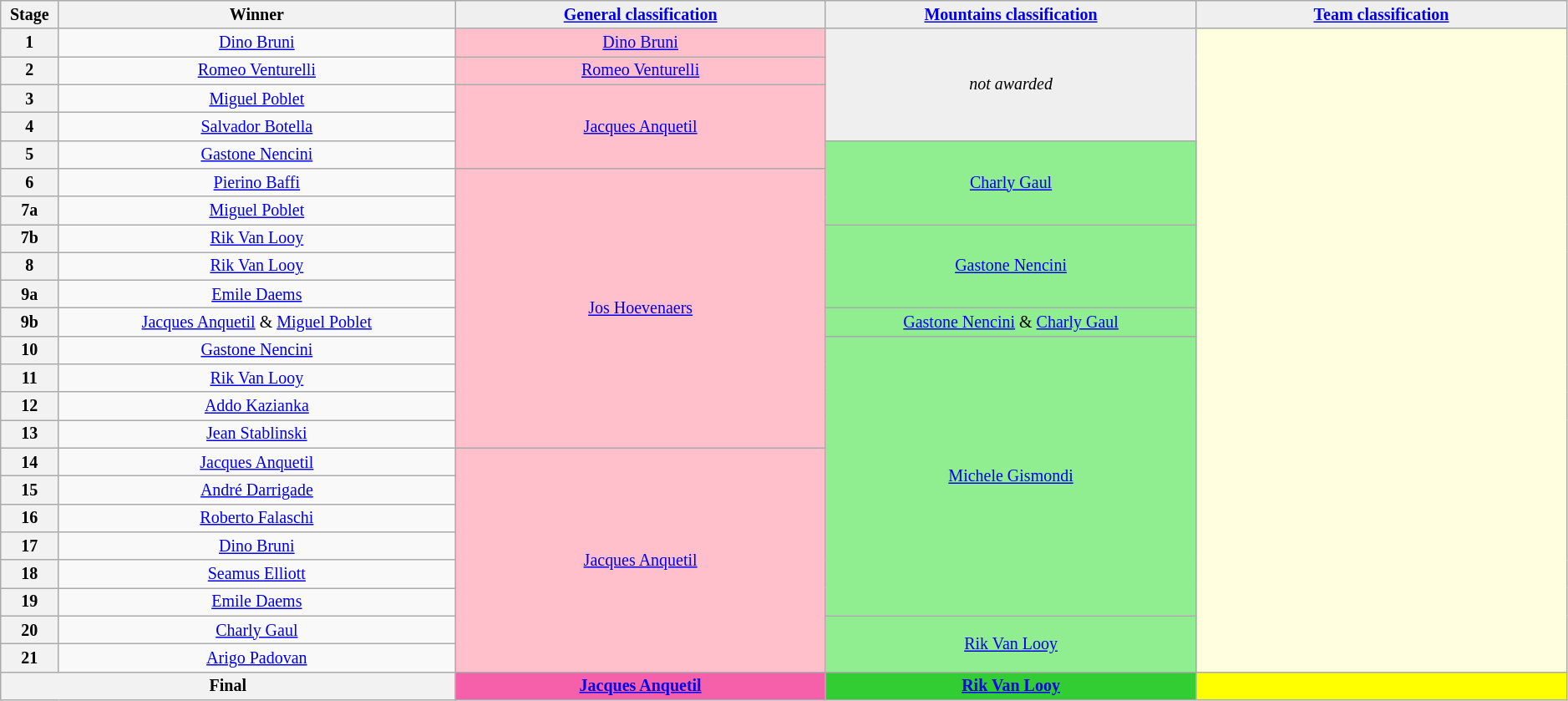<table class="wikitable" style="text-align: center; font-size:smaller;">
<tr style="background:#efefef;">
<th style="width:1%;">Stage</th>
<th style="width:15%;">Winner</th>
<th style="background:#efefef; width:14%;"><a href='#'>General classification</a><br></th>
<th style="background:#efefef; width:14%;"><a href='#'>Mountains classification</a></th>
<th style="background:#efefef; width:14%;"><a href='#'>Team classification</a></th>
</tr>
<tr>
<th>1</th>
<td><a href='#'>Dino Bruni</a></td>
<td style="background:pink;" rowspan="1"><a href='#'>Dino Bruni</a></td>
<td style="background:#EFEFEF;" rowspan="4"><em>not awarded</em></td>
<td style="background:lightyellow;" rowspan="23"></td>
</tr>
<tr>
<th>2</th>
<td><a href='#'>Romeo Venturelli</a></td>
<td style="background:pink;" rowspan="1"><a href='#'>Romeo Venturelli</a></td>
</tr>
<tr>
<th>3</th>
<td><a href='#'>Miguel Poblet</a></td>
<td style="background:pink;" rowspan="3"><a href='#'>Jacques Anquetil</a></td>
</tr>
<tr>
<th>4</th>
<td><a href='#'>Salvador Botella</a></td>
</tr>
<tr>
<th>5</th>
<td><a href='#'>Gastone Nencini</a></td>
<td style="background:lightgreen;" rowspan="3"><a href='#'>Charly Gaul</a></td>
</tr>
<tr>
<th>6</th>
<td><a href='#'>Pierino Baffi</a></td>
<td style="background:pink;" rowspan="10"><a href='#'>Jos Hoevenaers</a></td>
</tr>
<tr>
<th>7a</th>
<td><a href='#'>Miguel Poblet</a></td>
</tr>
<tr>
<th>7b</th>
<td><a href='#'>Rik Van Looy</a></td>
<td style="background:lightgreen;" rowspan="3"><a href='#'>Gastone Nencini</a></td>
</tr>
<tr>
<th>8</th>
<td><a href='#'>Rik Van Looy</a></td>
</tr>
<tr>
<th>9a</th>
<td><a href='#'>Emile Daems</a></td>
</tr>
<tr>
<th>9b</th>
<td><a href='#'>Jacques Anquetil</a> & <a href='#'>Miguel Poblet</a></td>
<td style="background:lightgreen;" rowspan="1"><a href='#'>Gastone Nencini</a> & <a href='#'>Charly Gaul</a></td>
</tr>
<tr>
<th>10</th>
<td><a href='#'>Gastone Nencini</a></td>
<td style="background:lightgreen;" rowspan="10"><a href='#'>Michele Gismondi</a></td>
</tr>
<tr>
<th>11</th>
<td><a href='#'>Rik Van Looy</a></td>
</tr>
<tr>
<th>12</th>
<td><a href='#'>Addo Kazianka</a></td>
</tr>
<tr>
<th>13</th>
<td><a href='#'>Jean Stablinski</a></td>
</tr>
<tr>
<th>14</th>
<td><a href='#'>Jacques Anquetil</a></td>
<td style="background:pink;" rowspan="8"><a href='#'>Jacques Anquetil</a></td>
</tr>
<tr>
<th>15</th>
<td><a href='#'>André Darrigade</a></td>
</tr>
<tr>
<th>16</th>
<td><a href='#'>Roberto Falaschi</a></td>
</tr>
<tr>
<th>17</th>
<td><a href='#'>Dino Bruni</a></td>
</tr>
<tr>
<th>18</th>
<td><a href='#'>Seamus Elliott</a></td>
</tr>
<tr>
<th>19</th>
<td><a href='#'>Emile Daems</a></td>
</tr>
<tr>
<th>20</th>
<td><a href='#'>Charly Gaul</a></td>
<td style="background:lightgreen;" rowspan="2"><a href='#'>Rik Van Looy</a></td>
</tr>
<tr>
<th>21</th>
<td><a href='#'>Arigo Padovan</a></td>
</tr>
<tr>
<th colspan=2><strong>Final</strong></th>
<th style="background:#F660AB;"><strong><a href='#'>Jacques Anquetil</a></strong></th>
<th style="background:#32CD32;"><strong><a href='#'>Rik Van Looy</a></strong></th>
<th style="background:yellow;"><strong></strong></th>
</tr>
</table>
